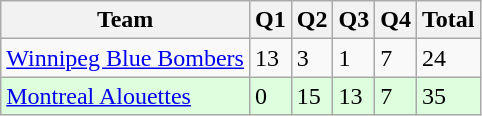<table class="wikitable">
<tr>
<th>Team</th>
<th>Q1</th>
<th>Q2</th>
<th>Q3</th>
<th>Q4</th>
<th>Total</th>
</tr>
<tr>
<td><a href='#'>Winnipeg Blue Bombers</a></td>
<td>13</td>
<td>3</td>
<td>1</td>
<td>7</td>
<td>24</td>
</tr>
<tr style="background-color:#ddffdd">
<td><a href='#'>Montreal Alouettes</a></td>
<td>0</td>
<td>15</td>
<td>13</td>
<td>7</td>
<td>35</td>
</tr>
</table>
